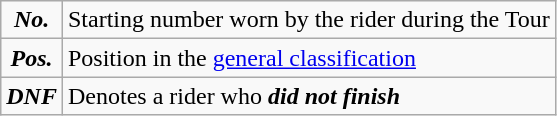<table class="wikitable">
<tr>
<td align=center><strong><em>No.</em></strong></td>
<td>Starting number worn by the rider during the Tour</td>
</tr>
<tr>
<td align=center><strong><em>Pos.</em></strong></td>
<td>Position in the <a href='#'>general classification</a></td>
</tr>
<tr>
<td align=center><strong><em>DNF</em></strong></td>
<td>Denotes a rider who <strong><em>did not finish</em></strong></td>
</tr>
</table>
